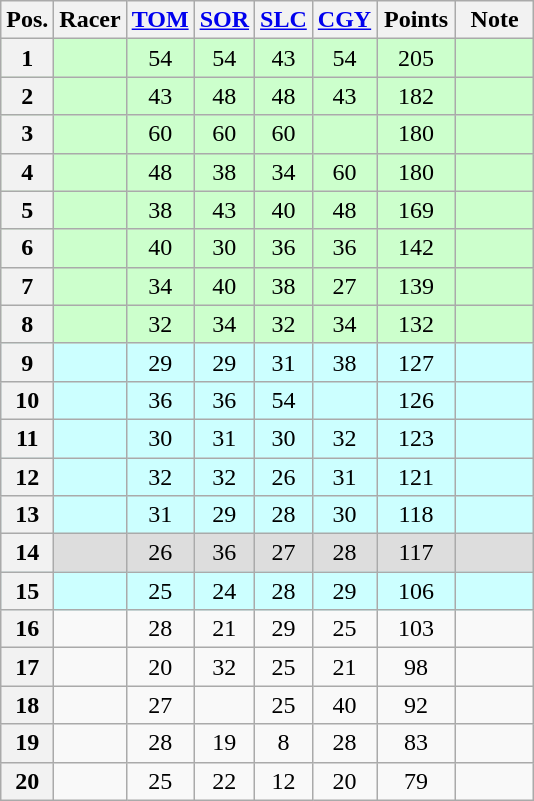<table class="wikitable sortable plainrowheaders" style="text-align:center;">
<tr>
<th scope="col">Pos.</th>
<th scope="col">Racer</th>
<th scope="col"> <a href='#'>TOM</a></th>
<th scope="col"> <a href='#'>SOR</a></th>
<th scope="col"> <a href='#'>SLC</a></th>
<th scope="col"> <a href='#'>CGY</a></th>
<th style="width:45px;">Points</th>
<th style="width:45px;">Note</th>
</tr>
<tr bgcolor=#ccffcc>
<th style="text - align:center; ">1</th>
<td align="left"></td>
<td>54</td>
<td>54</td>
<td>43</td>
<td>54</td>
<td>205</td>
<td></td>
</tr>
<tr bgcolor=#ccffcc>
<th style="text - align:center; ">2</th>
<td align="left"></td>
<td>43</td>
<td>48</td>
<td>48</td>
<td>43</td>
<td>182</td>
<td></td>
</tr>
<tr bgcolor=#ccffcc>
<th style="text - align:center; ">3</th>
<td align="left"></td>
<td>60</td>
<td>60</td>
<td>60</td>
<td></td>
<td>180</td>
<td></td>
</tr>
<tr bgcolor=#ccffcc>
<th style="text - align:center; ">4</th>
<td align="left"></td>
<td>48</td>
<td>38</td>
<td>34</td>
<td>60</td>
<td>180</td>
<td></td>
</tr>
<tr bgcolor=#ccffcc>
<th style="text - align:center; ">5</th>
<td align="left"></td>
<td>38</td>
<td>43</td>
<td>40</td>
<td>48</td>
<td>169</td>
<td></td>
</tr>
<tr bgcolor=#ccffcc>
<th style="text - align:center; ">6</th>
<td align="left"></td>
<td>40</td>
<td>30</td>
<td>36</td>
<td>36</td>
<td>142</td>
<td></td>
</tr>
<tr bgcolor=#ccffcc>
<th style="text - align:center; ">7</th>
<td align="left"></td>
<td>34</td>
<td>40</td>
<td>38</td>
<td>27</td>
<td>139</td>
<td></td>
</tr>
<tr bgcolor=#ccffcc>
<th style="text - align:center; ">8</th>
<td align="left"></td>
<td>32</td>
<td>34</td>
<td>32</td>
<td>34</td>
<td>132</td>
<td></td>
</tr>
<tr bgcolor=#ccffff>
<th style="text - align:center; ">9</th>
<td align="left"></td>
<td>29</td>
<td>29</td>
<td>31</td>
<td>38</td>
<td>127</td>
<td></td>
</tr>
<tr bgcolor=#ccffff>
<th style="text - align:center; ">10</th>
<td align="left"></td>
<td>36</td>
<td>36</td>
<td>54</td>
<td></td>
<td>126</td>
<td></td>
</tr>
<tr bgcolor=#ccffff>
<th style="text - align:center; ">11</th>
<td align="left"></td>
<td>30</td>
<td>31</td>
<td>30</td>
<td>32</td>
<td>123</td>
<td></td>
</tr>
<tr bgcolor=#ccffff>
<th style="text - align:center; ">12</th>
<td align="left"></td>
<td>32</td>
<td>32</td>
<td>26</td>
<td>31</td>
<td>121</td>
<td></td>
</tr>
<tr bgcolor=#ccffff>
<th style="text - align:center; ">13</th>
<td align="left"></td>
<td>31</td>
<td>29</td>
<td>28</td>
<td>30</td>
<td>118</td>
<td></td>
</tr>
<tr bgcolor=#dddddd>
<th style="text - align:center; ">14</th>
<td align="left"></td>
<td>26</td>
<td>36</td>
<td>27</td>
<td>28</td>
<td>117</td>
<td></td>
</tr>
<tr bgcolor=#ccffff>
<th style="text - align:center; ">15</th>
<td align="left"></td>
<td>25</td>
<td>24</td>
<td>28</td>
<td>29</td>
<td>106</td>
<td></td>
</tr>
<tr>
<th style="text - align:center; ">16</th>
<td align="left"></td>
<td>28</td>
<td>21</td>
<td>29</td>
<td>25</td>
<td>103</td>
<td></td>
</tr>
<tr>
<th style="text - align:center; ">17</th>
<td align="left"></td>
<td>20</td>
<td>32</td>
<td>25</td>
<td>21</td>
<td>98</td>
<td></td>
</tr>
<tr>
<th style="text - align:center; ">18</th>
<td align="left"></td>
<td>27</td>
<td></td>
<td>25</td>
<td>40</td>
<td>92</td>
<td></td>
</tr>
<tr>
<th style="text - align:center; ">19</th>
<td align="left"></td>
<td>28</td>
<td>19</td>
<td>8</td>
<td>28</td>
<td>83</td>
<td></td>
</tr>
<tr>
<th style="text - align:center; ">20</th>
<td align="left"></td>
<td>25</td>
<td>22</td>
<td>12</td>
<td>20</td>
<td>79</td>
<td></td>
</tr>
</table>
